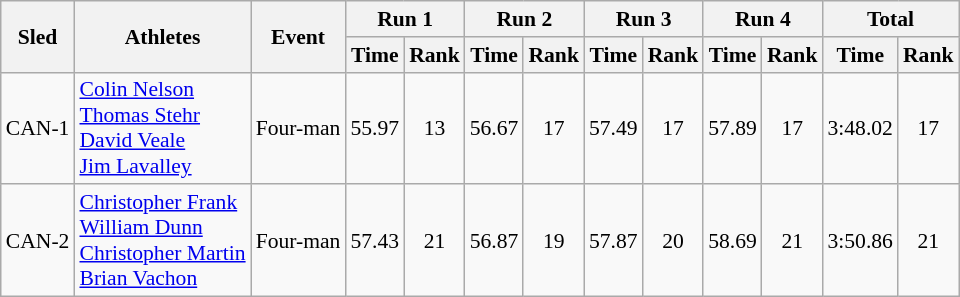<table class="wikitable"  border="1" style="font-size:90%">
<tr>
<th rowspan="2">Sled</th>
<th rowspan="2">Athletes</th>
<th rowspan="2">Event</th>
<th colspan="2">Run 1</th>
<th colspan="2">Run 2</th>
<th colspan="2">Run 3</th>
<th colspan="2">Run 4</th>
<th colspan="2">Total</th>
</tr>
<tr>
<th>Time</th>
<th>Rank</th>
<th>Time</th>
<th>Rank</th>
<th>Time</th>
<th>Rank</th>
<th>Time</th>
<th>Rank</th>
<th>Time</th>
<th>Rank</th>
</tr>
<tr>
<td align="center">CAN-1</td>
<td><a href='#'>Colin Nelson</a><br><a href='#'>Thomas Stehr</a><br><a href='#'>David Veale</a><br><a href='#'>Jim Lavalley</a></td>
<td>Four-man</td>
<td align="center">55.97</td>
<td align="center">13</td>
<td align="center">56.67</td>
<td align="center">17</td>
<td align="center">57.49</td>
<td align="center">17</td>
<td align="center">57.89</td>
<td align="center">17</td>
<td align="center">3:48.02</td>
<td align="center">17</td>
</tr>
<tr>
<td align="center">CAN-2</td>
<td><a href='#'>Christopher Frank</a><br><a href='#'>William Dunn</a><br><a href='#'>Christopher Martin</a><br><a href='#'>Brian Vachon</a></td>
<td>Four-man</td>
<td align="center">57.43</td>
<td align="center">21</td>
<td align="center">56.87</td>
<td align="center">19</td>
<td align="center">57.87</td>
<td align="center">20</td>
<td align="center">58.69</td>
<td align="center">21</td>
<td align="center">3:50.86</td>
<td align="center">21</td>
</tr>
</table>
